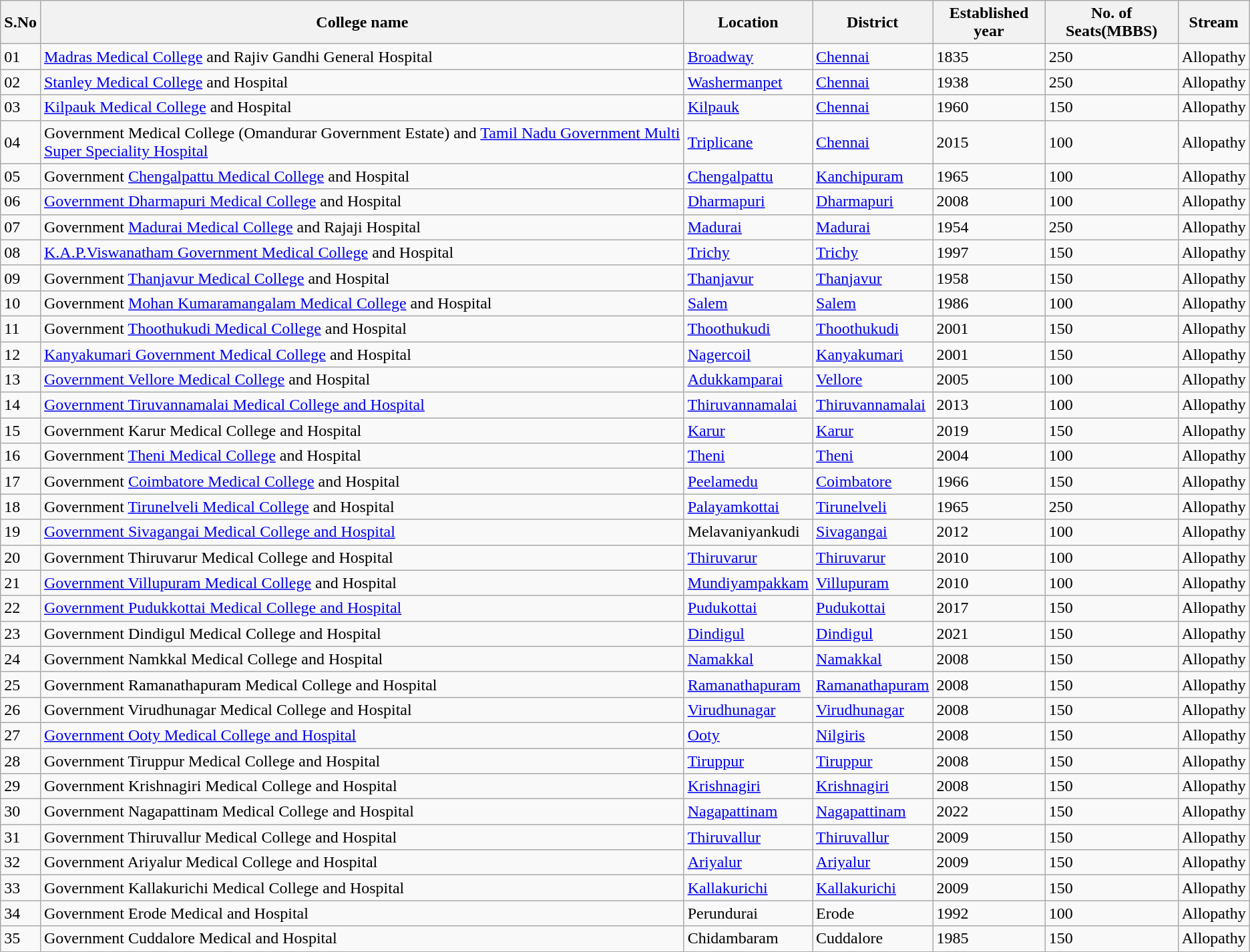<table class="wikitable sortable">
<tr>
<th>S.No</th>
<th>College name</th>
<th>Location</th>
<th>District</th>
<th>Established year</th>
<th>No. of Seats(MBBS)</th>
<th>Stream</th>
</tr>
<tr>
<td>01</td>
<td><a href='#'>Madras Medical College</a> and Rajiv Gandhi General Hospital</td>
<td><a href='#'>Broadway</a></td>
<td><a href='#'>Chennai</a></td>
<td>1835</td>
<td>250</td>
<td>Allopathy</td>
</tr>
<tr>
<td>02</td>
<td><a href='#'>Stanley Medical College</a> and Hospital</td>
<td><a href='#'>Washermanpet</a></td>
<td><a href='#'>Chennai</a></td>
<td>1938</td>
<td>250</td>
<td>Allopathy</td>
</tr>
<tr>
<td>03</td>
<td><a href='#'>Kilpauk Medical College</a> and Hospital</td>
<td><a href='#'>Kilpauk</a></td>
<td><a href='#'>Chennai</a></td>
<td>1960</td>
<td>150</td>
<td>Allopathy</td>
</tr>
<tr>
<td>04</td>
<td>Government Medical College (Omandurar Government Estate) and <a href='#'>Tamil Nadu Government Multi Super Speciality Hospital</a></td>
<td><a href='#'>Triplicane</a></td>
<td><a href='#'>Chennai</a></td>
<td>2015</td>
<td>100</td>
<td>Allopathy</td>
</tr>
<tr>
<td>05</td>
<td>Government <a href='#'>Chengalpattu Medical College</a> and Hospital</td>
<td><a href='#'>Chengalpattu</a></td>
<td><a href='#'>Kanchipuram</a></td>
<td>1965</td>
<td>100</td>
<td>Allopathy</td>
</tr>
<tr>
<td>06</td>
<td><a href='#'>Government Dharmapuri Medical College</a> and Hospital</td>
<td><a href='#'>Dharmapuri</a></td>
<td><a href='#'>Dharmapuri</a></td>
<td>2008</td>
<td>100</td>
<td>Allopathy</td>
</tr>
<tr>
<td>07</td>
<td>Government <a href='#'>Madurai Medical College</a> and Rajaji Hospital</td>
<td><a href='#'>Madurai</a></td>
<td><a href='#'>Madurai</a></td>
<td>1954</td>
<td>250</td>
<td>Allopathy</td>
</tr>
<tr>
<td>08</td>
<td><a href='#'>K.A.P.Viswanatham Government Medical College</a> and  Hospital</td>
<td><a href='#'>Trichy</a></td>
<td><a href='#'>Trichy</a></td>
<td>1997</td>
<td>150</td>
<td>Allopathy</td>
</tr>
<tr>
<td>09</td>
<td>Government <a href='#'>Thanjavur Medical College</a> and Hospital</td>
<td><a href='#'>Thanjavur</a></td>
<td><a href='#'>Thanjavur</a></td>
<td>1958</td>
<td>150</td>
<td>Allopathy</td>
</tr>
<tr>
<td>10</td>
<td>Government <a href='#'>Mohan Kumaramangalam Medical College</a> and Hospital</td>
<td><a href='#'>Salem</a></td>
<td><a href='#'>Salem</a></td>
<td>1986</td>
<td>100</td>
<td>Allopathy</td>
</tr>
<tr>
<td>11</td>
<td>Government <a href='#'>Thoothukudi Medical College</a> and Hospital</td>
<td><a href='#'>Thoothukudi</a></td>
<td><a href='#'>Thoothukudi</a></td>
<td>2001</td>
<td>150</td>
<td>Allopathy</td>
</tr>
<tr>
<td>12</td>
<td><a href='#'>Kanyakumari Government Medical College</a> and Hospital</td>
<td><a href='#'>Nagercoil</a></td>
<td><a href='#'>Kanyakumari</a></td>
<td>2001</td>
<td>150</td>
<td>Allopathy</td>
</tr>
<tr>
<td>13</td>
<td><a href='#'>Government Vellore Medical College</a> and Hospital</td>
<td><a href='#'>Adukkamparai</a></td>
<td><a href='#'>Vellore</a></td>
<td>2005</td>
<td>100</td>
<td>Allopathy</td>
</tr>
<tr>
<td>14</td>
<td><a href='#'>Government Tiruvannamalai Medical College and Hospital</a></td>
<td><a href='#'>Thiruvannamalai</a></td>
<td><a href='#'>Thiruvannamalai</a></td>
<td>2013</td>
<td>100</td>
<td>Allopathy</td>
</tr>
<tr>
<td>15</td>
<td>Government Karur Medical College and Hospital</td>
<td><a href='#'>Karur</a></td>
<td><a href='#'>Karur</a></td>
<td>2019</td>
<td>150</td>
<td>Allopathy</td>
</tr>
<tr>
<td>16</td>
<td>Government <a href='#'>Theni Medical College</a> and Hospital</td>
<td><a href='#'>Theni</a></td>
<td><a href='#'>Theni</a></td>
<td>2004</td>
<td>100</td>
<td>Allopathy</td>
</tr>
<tr>
<td>17</td>
<td>Government <a href='#'>Coimbatore Medical College</a> and Hospital</td>
<td><a href='#'>Peelamedu</a></td>
<td><a href='#'>Coimbatore</a></td>
<td>1966</td>
<td>150</td>
<td>Allopathy</td>
</tr>
<tr>
<td>18</td>
<td>Government <a href='#'>Tirunelveli Medical College</a> and Hospital</td>
<td><a href='#'>Palayamkottai</a></td>
<td><a href='#'>Tirunelveli</a></td>
<td>1965</td>
<td>250</td>
<td>Allopathy</td>
</tr>
<tr>
<td>19</td>
<td><a href='#'>Government Sivagangai Medical College and Hospital</a></td>
<td>Melavaniyankudi</td>
<td><a href='#'>Sivagangai</a></td>
<td>2012</td>
<td>100</td>
<td>Allopathy</td>
</tr>
<tr>
<td>20</td>
<td>Government Thiruvarur Medical College and Hospital</td>
<td><a href='#'>Thiruvarur</a></td>
<td><a href='#'>Thiruvarur</a></td>
<td>2010</td>
<td>100</td>
<td>Allopathy</td>
</tr>
<tr>
<td>21</td>
<td><a href='#'>Government Villupuram Medical College</a> and Hospital</td>
<td><a href='#'>Mundiyampakkam</a></td>
<td><a href='#'>Villupuram</a></td>
<td>2010</td>
<td>100</td>
<td>Allopathy</td>
</tr>
<tr>
<td>22</td>
<td><a href='#'>Government Pudukkottai Medical College and Hospital</a></td>
<td><a href='#'>Pudukottai</a></td>
<td><a href='#'>Pudukottai</a></td>
<td>2017</td>
<td>150</td>
<td>Allopathy</td>
</tr>
<tr>
<td>23</td>
<td>Government Dindigul Medical College and Hospital</td>
<td><a href='#'>Dindigul</a></td>
<td><a href='#'>Dindigul</a></td>
<td>2021</td>
<td>150</td>
<td>Allopathy</td>
</tr>
<tr>
<td>24</td>
<td>Government Namkkal Medical College and Hospital</td>
<td><a href='#'>Namakkal</a></td>
<td><a href='#'>Namakkal</a></td>
<td>2008</td>
<td>150</td>
<td>Allopathy</td>
</tr>
<tr>
<td>25</td>
<td>Government Ramanathapuram Medical College and Hospital</td>
<td><a href='#'>Ramanathapuram</a></td>
<td><a href='#'>Ramanathapuram</a></td>
<td>2008</td>
<td>150</td>
<td>Allopathy</td>
</tr>
<tr>
<td>26</td>
<td>Government Virudhunagar Medical College and Hospital</td>
<td><a href='#'>Virudhunagar</a></td>
<td><a href='#'>Virudhunagar</a></td>
<td>2008</td>
<td>150</td>
<td>Allopathy</td>
</tr>
<tr>
<td>27</td>
<td><a href='#'>Government Ooty Medical College and Hospital</a></td>
<td><a href='#'>Ooty</a></td>
<td><a href='#'>Nilgiris</a></td>
<td>2008</td>
<td>150</td>
<td>Allopathy</td>
</tr>
<tr>
<td>28</td>
<td>Government Tiruppur Medical College and Hospital</td>
<td><a href='#'>Tiruppur</a></td>
<td><a href='#'>Tiruppur</a></td>
<td>2008</td>
<td>150</td>
<td>Allopathy</td>
</tr>
<tr>
<td>29</td>
<td>Government Krishnagiri Medical College and Hospital</td>
<td><a href='#'>Krishnagiri</a></td>
<td><a href='#'>Krishnagiri</a></td>
<td>2008</td>
<td>150</td>
<td>Allopathy</td>
</tr>
<tr>
<td>30</td>
<td>Government Nagapattinam Medical College and Hospital</td>
<td><a href='#'>Nagapattinam</a></td>
<td><a href='#'>Nagapattinam</a></td>
<td>2022</td>
<td>150</td>
<td>Allopathy</td>
</tr>
<tr>
<td>31</td>
<td>Government Thiruvallur Medical College and Hospital</td>
<td><a href='#'>Thiruvallur</a></td>
<td><a href='#'>Thiruvallur</a></td>
<td>2009</td>
<td>150</td>
<td>Allopathy</td>
</tr>
<tr>
<td>32</td>
<td>Government Ariyalur Medical College and Hospital</td>
<td><a href='#'>Ariyalur</a></td>
<td><a href='#'>Ariyalur</a></td>
<td>2009</td>
<td>150</td>
<td>Allopathy</td>
</tr>
<tr>
<td>33</td>
<td>Government Kallakurichi Medical College and Hospital</td>
<td><a href='#'>Kallakurichi</a></td>
<td><a href='#'>Kallakurichi</a></td>
<td>2009</td>
<td>150</td>
<td>Allopathy</td>
</tr>
<tr>
<td>34</td>
<td>Government Erode Medical and Hospital</td>
<td>Perundurai</td>
<td>Erode</td>
<td>1992</td>
<td>100</td>
<td>Allopathy</td>
</tr>
<tr>
<td>35</td>
<td>Government Cuddalore Medical and Hospital</td>
<td>Chidambaram</td>
<td>Cuddalore</td>
<td>1985</td>
<td>150</td>
<td>Allopathy</td>
</tr>
<tr>
</tr>
</table>
